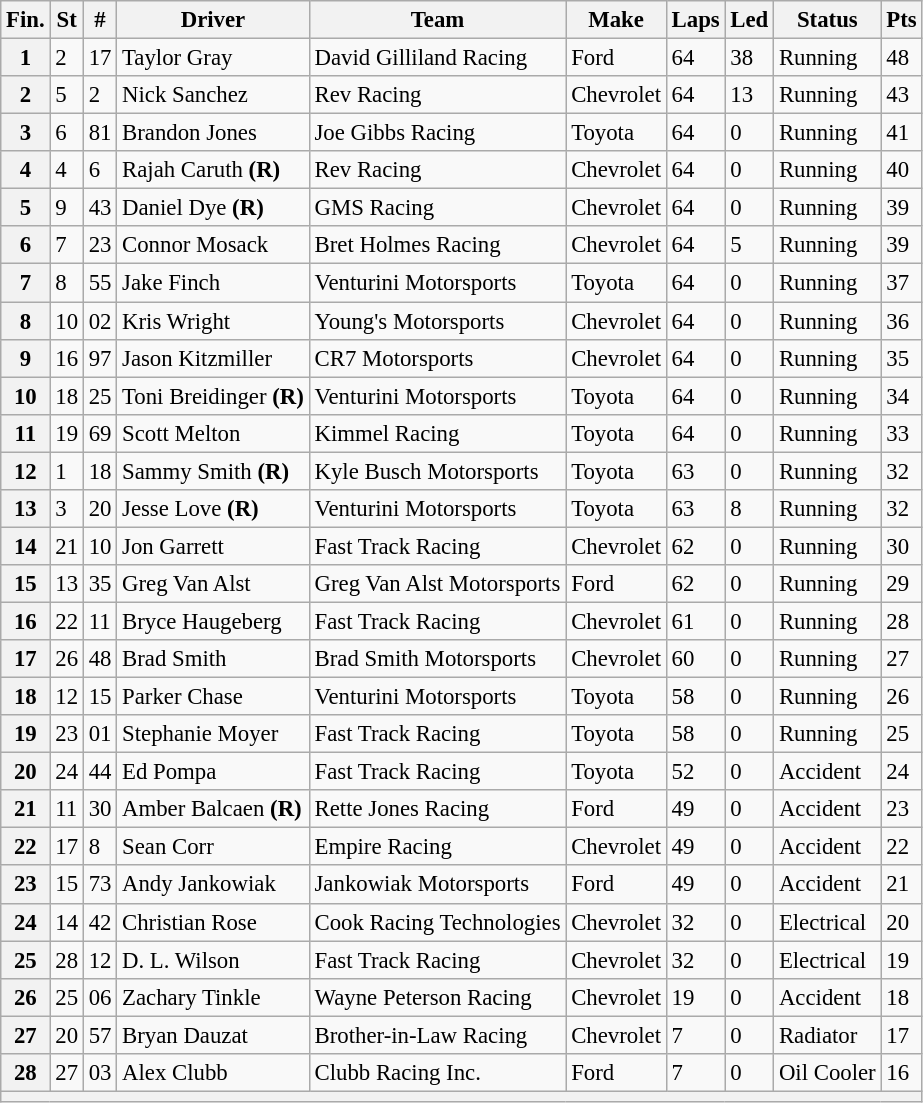<table class="wikitable" style="font-size:95%">
<tr>
<th>Fin.</th>
<th>St</th>
<th>#</th>
<th>Driver</th>
<th>Team</th>
<th>Make</th>
<th>Laps</th>
<th>Led</th>
<th>Status</th>
<th>Pts</th>
</tr>
<tr>
<th>1</th>
<td>2</td>
<td>17</td>
<td>Taylor Gray</td>
<td>David Gilliland Racing</td>
<td>Ford</td>
<td>64</td>
<td>38</td>
<td>Running</td>
<td>48</td>
</tr>
<tr>
<th>2</th>
<td>5</td>
<td>2</td>
<td>Nick Sanchez</td>
<td>Rev Racing</td>
<td>Chevrolet</td>
<td>64</td>
<td>13</td>
<td>Running</td>
<td>43</td>
</tr>
<tr>
<th>3</th>
<td>6</td>
<td>81</td>
<td>Brandon Jones</td>
<td>Joe Gibbs Racing</td>
<td>Toyota</td>
<td>64</td>
<td>0</td>
<td>Running</td>
<td>41</td>
</tr>
<tr>
<th>4</th>
<td>4</td>
<td>6</td>
<td>Rajah Caruth <strong>(R)</strong></td>
<td>Rev Racing</td>
<td>Chevrolet</td>
<td>64</td>
<td>0</td>
<td>Running</td>
<td>40</td>
</tr>
<tr>
<th>5</th>
<td>9</td>
<td>43</td>
<td>Daniel Dye <strong>(R)</strong></td>
<td>GMS Racing</td>
<td>Chevrolet</td>
<td>64</td>
<td>0</td>
<td>Running</td>
<td>39</td>
</tr>
<tr>
<th>6</th>
<td>7</td>
<td>23</td>
<td>Connor Mosack</td>
<td>Bret Holmes Racing</td>
<td>Chevrolet</td>
<td>64</td>
<td>5</td>
<td>Running</td>
<td>39</td>
</tr>
<tr>
<th>7</th>
<td>8</td>
<td>55</td>
<td>Jake Finch</td>
<td>Venturini Motorsports</td>
<td>Toyota</td>
<td>64</td>
<td>0</td>
<td>Running</td>
<td>37</td>
</tr>
<tr>
<th>8</th>
<td>10</td>
<td>02</td>
<td>Kris Wright</td>
<td>Young's Motorsports</td>
<td>Chevrolet</td>
<td>64</td>
<td>0</td>
<td>Running</td>
<td>36</td>
</tr>
<tr>
<th>9</th>
<td>16</td>
<td>97</td>
<td>Jason Kitzmiller</td>
<td>CR7 Motorsports</td>
<td>Chevrolet</td>
<td>64</td>
<td>0</td>
<td>Running</td>
<td>35</td>
</tr>
<tr>
<th>10</th>
<td>18</td>
<td>25</td>
<td>Toni Breidinger <strong>(R)</strong></td>
<td>Venturini Motorsports</td>
<td>Toyota</td>
<td>64</td>
<td>0</td>
<td>Running</td>
<td>34</td>
</tr>
<tr>
<th>11</th>
<td>19</td>
<td>69</td>
<td>Scott Melton</td>
<td>Kimmel Racing</td>
<td>Toyota</td>
<td>64</td>
<td>0</td>
<td>Running</td>
<td>33</td>
</tr>
<tr>
<th>12</th>
<td>1</td>
<td>18</td>
<td>Sammy Smith <strong>(R)</strong></td>
<td>Kyle Busch Motorsports</td>
<td>Toyota</td>
<td>63</td>
<td>0</td>
<td>Running</td>
<td>32</td>
</tr>
<tr>
<th>13</th>
<td>3</td>
<td>20</td>
<td>Jesse Love <strong>(R)</strong></td>
<td>Venturini Motorsports</td>
<td>Toyota</td>
<td>63</td>
<td>8</td>
<td>Running</td>
<td>32</td>
</tr>
<tr>
<th>14</th>
<td>21</td>
<td>10</td>
<td>Jon Garrett</td>
<td>Fast Track Racing</td>
<td>Chevrolet</td>
<td>62</td>
<td>0</td>
<td>Running</td>
<td>30</td>
</tr>
<tr>
<th>15</th>
<td>13</td>
<td>35</td>
<td>Greg Van Alst</td>
<td>Greg Van Alst Motorsports</td>
<td>Ford</td>
<td>62</td>
<td>0</td>
<td>Running</td>
<td>29</td>
</tr>
<tr>
<th>16</th>
<td>22</td>
<td>11</td>
<td>Bryce Haugeberg</td>
<td>Fast Track Racing</td>
<td>Chevrolet</td>
<td>61</td>
<td>0</td>
<td>Running</td>
<td>28</td>
</tr>
<tr>
<th>17</th>
<td>26</td>
<td>48</td>
<td>Brad Smith</td>
<td>Brad Smith Motorsports</td>
<td>Chevrolet</td>
<td>60</td>
<td>0</td>
<td>Running</td>
<td>27</td>
</tr>
<tr>
<th>18</th>
<td>12</td>
<td>15</td>
<td>Parker Chase</td>
<td>Venturini Motorsports</td>
<td>Toyota</td>
<td>58</td>
<td>0</td>
<td>Running</td>
<td>26</td>
</tr>
<tr>
<th>19</th>
<td>23</td>
<td>01</td>
<td>Stephanie Moyer</td>
<td>Fast Track Racing</td>
<td>Toyota</td>
<td>58</td>
<td>0</td>
<td>Running</td>
<td>25</td>
</tr>
<tr>
<th>20</th>
<td>24</td>
<td>44</td>
<td>Ed Pompa</td>
<td>Fast Track Racing</td>
<td>Toyota</td>
<td>52</td>
<td>0</td>
<td>Accident</td>
<td>24</td>
</tr>
<tr>
<th>21</th>
<td>11</td>
<td>30</td>
<td>Amber Balcaen <strong>(R)</strong></td>
<td>Rette Jones Racing</td>
<td>Ford</td>
<td>49</td>
<td>0</td>
<td>Accident</td>
<td>23</td>
</tr>
<tr>
<th>22</th>
<td>17</td>
<td>8</td>
<td>Sean Corr</td>
<td>Empire Racing</td>
<td>Chevrolet</td>
<td>49</td>
<td>0</td>
<td>Accident</td>
<td>22</td>
</tr>
<tr>
<th>23</th>
<td>15</td>
<td>73</td>
<td>Andy Jankowiak</td>
<td>Jankowiak Motorsports</td>
<td>Ford</td>
<td>49</td>
<td>0</td>
<td>Accident</td>
<td>21</td>
</tr>
<tr>
<th>24</th>
<td>14</td>
<td>42</td>
<td>Christian Rose</td>
<td>Cook Racing Technologies</td>
<td>Chevrolet</td>
<td>32</td>
<td>0</td>
<td>Electrical</td>
<td>20</td>
</tr>
<tr>
<th>25</th>
<td>28</td>
<td>12</td>
<td>D. L. Wilson</td>
<td>Fast Track Racing</td>
<td>Chevrolet</td>
<td>32</td>
<td>0</td>
<td>Electrical</td>
<td>19</td>
</tr>
<tr>
<th>26</th>
<td>25</td>
<td>06</td>
<td>Zachary Tinkle</td>
<td>Wayne Peterson Racing</td>
<td>Chevrolet</td>
<td>19</td>
<td>0</td>
<td>Accident</td>
<td>18</td>
</tr>
<tr>
<th>27</th>
<td>20</td>
<td>57</td>
<td>Bryan Dauzat</td>
<td>Brother-in-Law Racing</td>
<td>Chevrolet</td>
<td>7</td>
<td>0</td>
<td>Radiator</td>
<td>17</td>
</tr>
<tr>
<th>28</th>
<td>27</td>
<td>03</td>
<td>Alex Clubb</td>
<td>Clubb Racing Inc.</td>
<td>Ford</td>
<td>7</td>
<td>0</td>
<td>Oil Cooler</td>
<td>16</td>
</tr>
<tr>
<th colspan="10"></th>
</tr>
</table>
